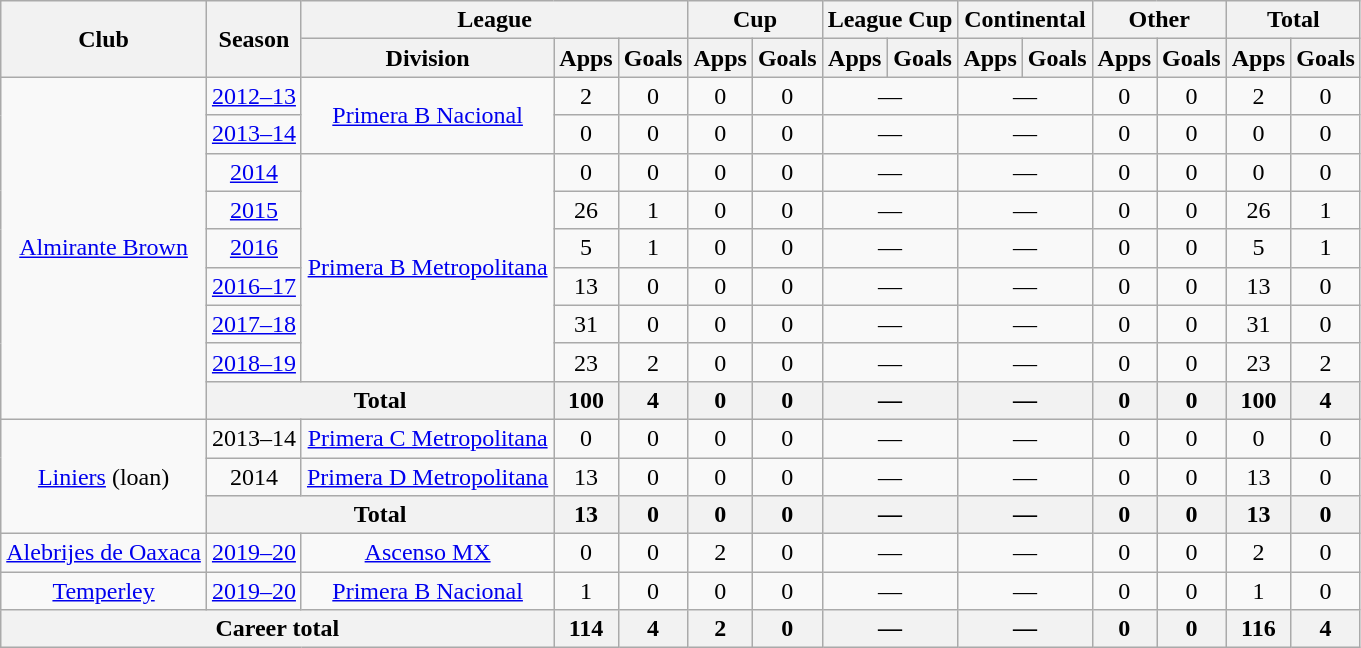<table class="wikitable" style="text-align:center">
<tr>
<th rowspan="2">Club</th>
<th rowspan="2">Season</th>
<th colspan="3">League</th>
<th colspan="2">Cup</th>
<th colspan="2">League Cup</th>
<th colspan="2">Continental</th>
<th colspan="2">Other</th>
<th colspan="2">Total</th>
</tr>
<tr>
<th>Division</th>
<th>Apps</th>
<th>Goals</th>
<th>Apps</th>
<th>Goals</th>
<th>Apps</th>
<th>Goals</th>
<th>Apps</th>
<th>Goals</th>
<th>Apps</th>
<th>Goals</th>
<th>Apps</th>
<th>Goals</th>
</tr>
<tr>
<td rowspan="9"><a href='#'>Almirante Brown</a></td>
<td><a href='#'>2012–13</a></td>
<td rowspan="2"><a href='#'>Primera B Nacional</a></td>
<td>2</td>
<td>0</td>
<td>0</td>
<td>0</td>
<td colspan="2">—</td>
<td colspan="2">—</td>
<td>0</td>
<td>0</td>
<td>2</td>
<td>0</td>
</tr>
<tr>
<td><a href='#'>2013–14</a></td>
<td>0</td>
<td>0</td>
<td>0</td>
<td>0</td>
<td colspan="2">—</td>
<td colspan="2">—</td>
<td>0</td>
<td>0</td>
<td>0</td>
<td>0</td>
</tr>
<tr>
<td><a href='#'>2014</a></td>
<td rowspan="6"><a href='#'>Primera B Metropolitana</a></td>
<td>0</td>
<td>0</td>
<td>0</td>
<td>0</td>
<td colspan="2">—</td>
<td colspan="2">—</td>
<td>0</td>
<td>0</td>
<td>0</td>
<td>0</td>
</tr>
<tr>
<td><a href='#'>2015</a></td>
<td>26</td>
<td>1</td>
<td>0</td>
<td>0</td>
<td colspan="2">—</td>
<td colspan="2">—</td>
<td>0</td>
<td>0</td>
<td>26</td>
<td>1</td>
</tr>
<tr>
<td><a href='#'>2016</a></td>
<td>5</td>
<td>1</td>
<td>0</td>
<td>0</td>
<td colspan="2">—</td>
<td colspan="2">—</td>
<td>0</td>
<td>0</td>
<td>5</td>
<td>1</td>
</tr>
<tr>
<td><a href='#'>2016–17</a></td>
<td>13</td>
<td>0</td>
<td>0</td>
<td>0</td>
<td colspan="2">—</td>
<td colspan="2">—</td>
<td>0</td>
<td>0</td>
<td>13</td>
<td>0</td>
</tr>
<tr>
<td><a href='#'>2017–18</a></td>
<td>31</td>
<td>0</td>
<td>0</td>
<td>0</td>
<td colspan="2">—</td>
<td colspan="2">—</td>
<td>0</td>
<td>0</td>
<td>31</td>
<td>0</td>
</tr>
<tr>
<td><a href='#'>2018–19</a></td>
<td>23</td>
<td>2</td>
<td>0</td>
<td>0</td>
<td colspan="2">—</td>
<td colspan="2">—</td>
<td>0</td>
<td>0</td>
<td>23</td>
<td>2</td>
</tr>
<tr>
<th colspan="2">Total</th>
<th>100</th>
<th>4</th>
<th>0</th>
<th>0</th>
<th colspan="2">—</th>
<th colspan="2">—</th>
<th>0</th>
<th>0</th>
<th>100</th>
<th>4</th>
</tr>
<tr>
<td rowspan="3"><a href='#'>Liniers</a> (loan)</td>
<td>2013–14</td>
<td rowspan="1"><a href='#'>Primera C Metropolitana</a></td>
<td>0</td>
<td>0</td>
<td>0</td>
<td>0</td>
<td colspan="2">—</td>
<td colspan="2">—</td>
<td>0</td>
<td>0</td>
<td>0</td>
<td>0</td>
</tr>
<tr>
<td>2014</td>
<td rowspan="1"><a href='#'>Primera D Metropolitana</a></td>
<td>13</td>
<td>0</td>
<td>0</td>
<td>0</td>
<td colspan="2">—</td>
<td colspan="2">—</td>
<td>0</td>
<td>0</td>
<td>13</td>
<td>0</td>
</tr>
<tr>
<th colspan="2">Total</th>
<th>13</th>
<th>0</th>
<th>0</th>
<th>0</th>
<th colspan="2">—</th>
<th colspan="2">—</th>
<th>0</th>
<th>0</th>
<th>13</th>
<th>0</th>
</tr>
<tr>
<td rowspan="1"><a href='#'>Alebrijes de Oaxaca</a></td>
<td><a href='#'>2019–20</a></td>
<td rowspan="1"><a href='#'>Ascenso MX</a></td>
<td>0</td>
<td>0</td>
<td>2</td>
<td>0</td>
<td colspan="2">—</td>
<td colspan="2">—</td>
<td>0</td>
<td>0</td>
<td>2</td>
<td>0</td>
</tr>
<tr>
<td rowspan="1"><a href='#'>Temperley</a></td>
<td><a href='#'>2019–20</a></td>
<td rowspan="1"><a href='#'>Primera B Nacional</a></td>
<td>1</td>
<td>0</td>
<td>0</td>
<td>0</td>
<td colspan="2">—</td>
<td colspan="2">—</td>
<td>0</td>
<td>0</td>
<td>1</td>
<td>0</td>
</tr>
<tr>
<th colspan="3">Career total</th>
<th>114</th>
<th>4</th>
<th>2</th>
<th>0</th>
<th colspan="2">—</th>
<th colspan="2">—</th>
<th>0</th>
<th>0</th>
<th>116</th>
<th>4</th>
</tr>
</table>
